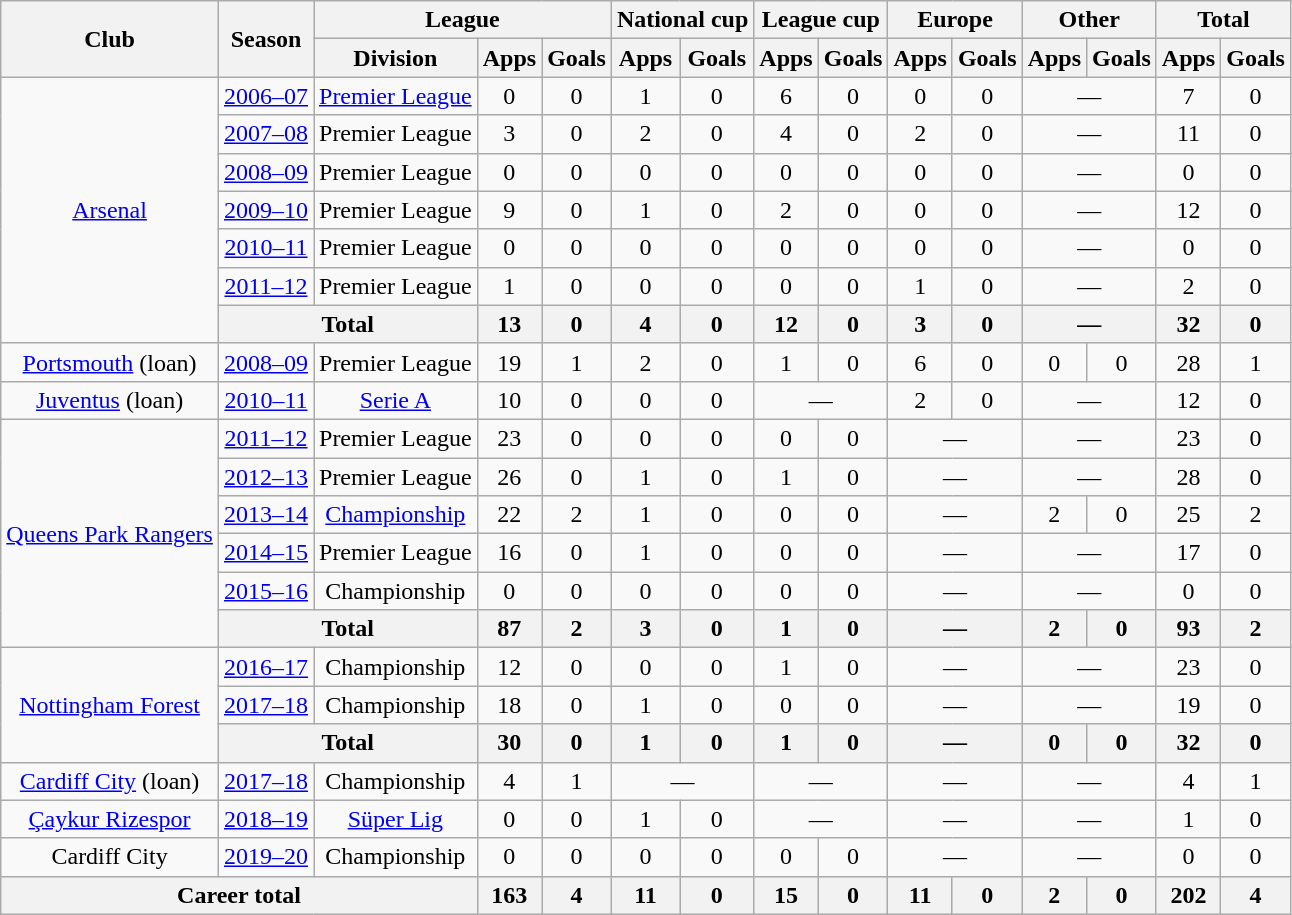<table class="wikitable" style="text-align: center;">
<tr>
<th rowspan="2">Club</th>
<th rowspan="2">Season</th>
<th colspan="3">League</th>
<th colspan="2">National cup</th>
<th colspan="2">League cup</th>
<th colspan="2">Europe</th>
<th colspan="2">Other</th>
<th colspan="2">Total</th>
</tr>
<tr>
<th>Division</th>
<th>Apps</th>
<th>Goals</th>
<th>Apps</th>
<th>Goals</th>
<th>Apps</th>
<th>Goals</th>
<th>Apps</th>
<th>Goals</th>
<th>Apps</th>
<th>Goals</th>
<th>Apps</th>
<th>Goals</th>
</tr>
<tr>
<td rowspan="7"><a href='#'>Arsenal</a></td>
<td><a href='#'>2006–07</a></td>
<td><a href='#'>Premier League</a></td>
<td>0</td>
<td>0</td>
<td>1</td>
<td>0</td>
<td>6</td>
<td>0</td>
<td>0</td>
<td>0</td>
<td colspan="2">—</td>
<td>7</td>
<td>0</td>
</tr>
<tr>
<td><a href='#'>2007–08</a></td>
<td>Premier League</td>
<td>3</td>
<td>0</td>
<td>2</td>
<td>0</td>
<td>4</td>
<td>0</td>
<td>2</td>
<td>0</td>
<td colspan="2">—</td>
<td>11</td>
<td>0</td>
</tr>
<tr>
<td><a href='#'>2008–09</a></td>
<td>Premier League</td>
<td>0</td>
<td>0</td>
<td>0</td>
<td>0</td>
<td>0</td>
<td>0</td>
<td>0</td>
<td>0</td>
<td colspan="2">—</td>
<td>0</td>
<td>0</td>
</tr>
<tr>
<td><a href='#'>2009–10</a></td>
<td>Premier League</td>
<td>9</td>
<td>0</td>
<td>1</td>
<td>0</td>
<td>2</td>
<td>0</td>
<td>0</td>
<td>0</td>
<td colspan="2">—</td>
<td>12</td>
<td>0</td>
</tr>
<tr>
<td><a href='#'>2010–11</a></td>
<td>Premier League</td>
<td>0</td>
<td>0</td>
<td>0</td>
<td>0</td>
<td>0</td>
<td>0</td>
<td>0</td>
<td>0</td>
<td colspan="2">—</td>
<td>0</td>
<td>0</td>
</tr>
<tr>
<td><a href='#'>2011–12</a></td>
<td>Premier League</td>
<td>1</td>
<td>0</td>
<td>0</td>
<td>0</td>
<td>0</td>
<td>0</td>
<td>1</td>
<td>0</td>
<td colspan="2">—</td>
<td>2</td>
<td>0</td>
</tr>
<tr>
<th colspan="2">Total</th>
<th>13</th>
<th>0</th>
<th>4</th>
<th>0</th>
<th>12</th>
<th>0</th>
<th>3</th>
<th>0</th>
<th colspan="2">—</th>
<th>32</th>
<th>0</th>
</tr>
<tr>
<td><a href='#'>Portsmouth</a> (loan)</td>
<td><a href='#'>2008–09</a></td>
<td>Premier League</td>
<td>19</td>
<td>1</td>
<td>2</td>
<td>0</td>
<td>1</td>
<td>0</td>
<td>6</td>
<td>0</td>
<td>0</td>
<td>0</td>
<td>28</td>
<td>1</td>
</tr>
<tr>
<td><a href='#'>Juventus</a> (loan)</td>
<td><a href='#'>2010–11</a></td>
<td><a href='#'>Serie A</a></td>
<td>10</td>
<td>0</td>
<td>0</td>
<td>0</td>
<td colspan="2">—</td>
<td>2</td>
<td>0</td>
<td colspan="2">—</td>
<td>12</td>
<td>0</td>
</tr>
<tr>
<td rowspan="6"><a href='#'>Queens Park Rangers</a></td>
<td><a href='#'>2011–12</a></td>
<td>Premier League</td>
<td>23</td>
<td>0</td>
<td>0</td>
<td>0</td>
<td>0</td>
<td>0</td>
<td colspan="2">—</td>
<td colspan="2">—</td>
<td>23</td>
<td>0</td>
</tr>
<tr>
<td><a href='#'>2012–13</a></td>
<td>Premier League</td>
<td>26</td>
<td>0</td>
<td>1</td>
<td>0</td>
<td>1</td>
<td>0</td>
<td colspan="2">—</td>
<td colspan="2">—</td>
<td>28</td>
<td>0</td>
</tr>
<tr>
<td><a href='#'>2013–14</a></td>
<td><a href='#'>Championship</a></td>
<td>22</td>
<td>2</td>
<td>1</td>
<td>0</td>
<td>0</td>
<td>0</td>
<td colspan="2">—</td>
<td>2</td>
<td>0</td>
<td>25</td>
<td>2</td>
</tr>
<tr>
<td><a href='#'>2014–15</a></td>
<td>Premier League</td>
<td>16</td>
<td>0</td>
<td>1</td>
<td>0</td>
<td>0</td>
<td>0</td>
<td colspan="2">—</td>
<td colspan="2">—</td>
<td>17</td>
<td>0</td>
</tr>
<tr>
<td><a href='#'>2015–16</a></td>
<td>Championship</td>
<td>0</td>
<td>0</td>
<td>0</td>
<td>0</td>
<td>0</td>
<td>0</td>
<td colspan="2">—</td>
<td colspan="2">—</td>
<td>0</td>
<td>0</td>
</tr>
<tr>
<th colspan="2">Total</th>
<th>87</th>
<th>2</th>
<th>3</th>
<th>0</th>
<th>1</th>
<th>0</th>
<th colspan="2">—</th>
<th>2</th>
<th>0</th>
<th>93</th>
<th>2</th>
</tr>
<tr>
<td rowspan="3"><a href='#'>Nottingham Forest</a></td>
<td><a href='#'>2016–17</a></td>
<td>Championship</td>
<td>12</td>
<td>0</td>
<td>0</td>
<td>0</td>
<td>1</td>
<td>0</td>
<td colspan="2">—</td>
<td colspan="2">—</td>
<td>23</td>
<td>0</td>
</tr>
<tr>
<td><a href='#'>2017–18</a></td>
<td>Championship</td>
<td>18</td>
<td>0</td>
<td>1</td>
<td>0</td>
<td>0</td>
<td>0</td>
<td colspan="2">—</td>
<td colspan="2">—</td>
<td>19</td>
<td>0</td>
</tr>
<tr>
<th colspan="2">Total</th>
<th>30</th>
<th>0</th>
<th>1</th>
<th>0</th>
<th>1</th>
<th>0</th>
<th colspan="2">—</th>
<th>0</th>
<th>0</th>
<th>32</th>
<th>0</th>
</tr>
<tr>
<td><a href='#'>Cardiff City</a> (loan)</td>
<td><a href='#'>2017–18</a></td>
<td>Championship</td>
<td>4</td>
<td>1</td>
<td colspan="2">—</td>
<td colspan="2">—</td>
<td colspan="2">—</td>
<td colspan="2">—</td>
<td>4</td>
<td>1</td>
</tr>
<tr>
<td><a href='#'>Çaykur Rizespor</a></td>
<td><a href='#'>2018–19</a></td>
<td><a href='#'>Süper Lig</a></td>
<td>0</td>
<td>0</td>
<td>1</td>
<td>0</td>
<td colspan="2">—</td>
<td colspan="2">—</td>
<td colspan="2">—</td>
<td>1</td>
<td>0</td>
</tr>
<tr>
<td>Cardiff City</td>
<td><a href='#'>2019–20</a></td>
<td>Championship</td>
<td>0</td>
<td>0</td>
<td>0</td>
<td>0</td>
<td>0</td>
<td>0</td>
<td colspan="2">—</td>
<td colspan="2">—</td>
<td>0</td>
<td>0</td>
</tr>
<tr>
<th colspan="3">Career total</th>
<th>163</th>
<th>4</th>
<th>11</th>
<th>0</th>
<th>15</th>
<th>0</th>
<th>11</th>
<th>0</th>
<th>2</th>
<th>0</th>
<th>202</th>
<th>4</th>
</tr>
</table>
